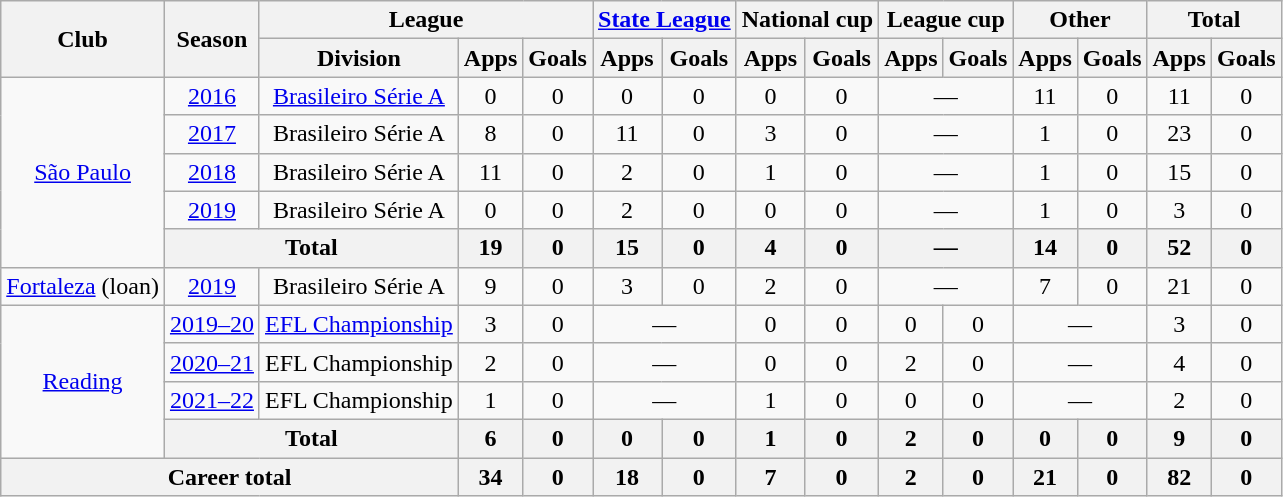<table class="wikitable" style="text-align:center">
<tr>
<th rowspan="2">Club</th>
<th rowspan="2">Season</th>
<th colspan="3">League</th>
<th colspan="2"><a href='#'>State League</a></th>
<th colspan="2">National cup</th>
<th colspan="2">League cup</th>
<th colspan="2">Other</th>
<th colspan="2">Total</th>
</tr>
<tr>
<th>Division</th>
<th>Apps</th>
<th>Goals</th>
<th>Apps</th>
<th>Goals</th>
<th>Apps</th>
<th>Goals</th>
<th>Apps</th>
<th>Goals</th>
<th>Apps</th>
<th>Goals</th>
<th>Apps</th>
<th>Goals</th>
</tr>
<tr>
<td rowspan="5"><a href='#'>São Paulo</a></td>
<td><a href='#'>2016</a></td>
<td><a href='#'>Brasileiro Série A</a></td>
<td>0</td>
<td>0</td>
<td>0</td>
<td>0</td>
<td>0</td>
<td>0</td>
<td colspan="2">—</td>
<td>11</td>
<td>0</td>
<td>11</td>
<td>0</td>
</tr>
<tr>
<td><a href='#'>2017</a></td>
<td>Brasileiro Série A</td>
<td>8</td>
<td>0</td>
<td>11</td>
<td>0</td>
<td>3</td>
<td>0</td>
<td colspan="2">—</td>
<td>1</td>
<td>0</td>
<td>23</td>
<td>0</td>
</tr>
<tr>
<td><a href='#'>2018</a></td>
<td>Brasileiro Série A</td>
<td>11</td>
<td>0</td>
<td>2</td>
<td>0</td>
<td>1</td>
<td>0</td>
<td colspan="2">—</td>
<td>1</td>
<td>0</td>
<td>15</td>
<td>0</td>
</tr>
<tr>
<td><a href='#'>2019</a></td>
<td>Brasileiro Série A</td>
<td>0</td>
<td>0</td>
<td>2</td>
<td>0</td>
<td>0</td>
<td>0</td>
<td colspan="2">—</td>
<td>1</td>
<td>0</td>
<td>3</td>
<td>0</td>
</tr>
<tr>
<th colspan="2">Total</th>
<th>19</th>
<th>0</th>
<th>15</th>
<th>0</th>
<th>4</th>
<th>0</th>
<th colspan="2">—</th>
<th>14</th>
<th>0</th>
<th>52</th>
<th>0</th>
</tr>
<tr>
<td><a href='#'>Fortaleza</a> (loan)</td>
<td><a href='#'>2019</a></td>
<td>Brasileiro Série A</td>
<td>9</td>
<td>0</td>
<td>3</td>
<td>0</td>
<td>2</td>
<td>0</td>
<td colspan="2">—</td>
<td>7</td>
<td>0</td>
<td>21</td>
<td>0</td>
</tr>
<tr>
<td rowspan="4"><a href='#'>Reading</a></td>
<td><a href='#'>2019–20</a></td>
<td><a href='#'>EFL Championship</a></td>
<td>3</td>
<td>0</td>
<td colspan="2">—</td>
<td>0</td>
<td>0</td>
<td>0</td>
<td>0</td>
<td colspan="2">—</td>
<td>3</td>
<td>0</td>
</tr>
<tr>
<td><a href='#'>2020–21</a></td>
<td>EFL Championship</td>
<td>2</td>
<td>0</td>
<td colspan="2">—</td>
<td>0</td>
<td>0</td>
<td>2</td>
<td>0</td>
<td colspan="2">—</td>
<td>4</td>
<td>0</td>
</tr>
<tr>
<td><a href='#'>2021–22</a></td>
<td>EFL Championship</td>
<td>1</td>
<td>0</td>
<td colspan="2">—</td>
<td>1</td>
<td>0</td>
<td>0</td>
<td>0</td>
<td colspan="2">—</td>
<td>2</td>
<td>0</td>
</tr>
<tr>
<th colspan="2">Total</th>
<th>6</th>
<th>0</th>
<th>0</th>
<th>0</th>
<th>1</th>
<th>0</th>
<th>2</th>
<th>0</th>
<th>0</th>
<th>0</th>
<th>9</th>
<th>0</th>
</tr>
<tr>
<th colspan="3">Career total</th>
<th>34</th>
<th>0</th>
<th>18</th>
<th>0</th>
<th>7</th>
<th>0</th>
<th>2</th>
<th>0</th>
<th>21</th>
<th>0</th>
<th>82</th>
<th>0</th>
</tr>
</table>
